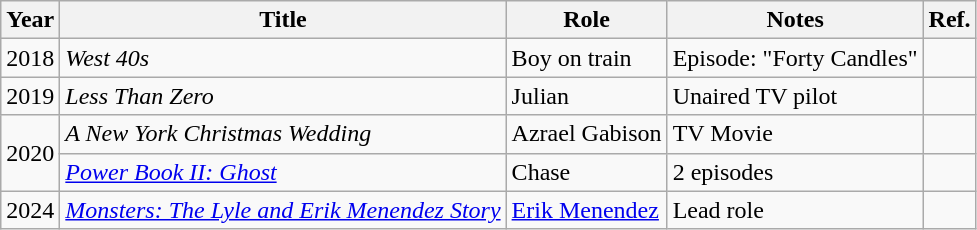<table class="wikitable">
<tr>
<th>Year</th>
<th>Title</th>
<th>Role</th>
<th>Notes</th>
<th>Ref.</th>
</tr>
<tr>
<td>2018</td>
<td><em>West 40s</em></td>
<td>Boy on train</td>
<td>Episode: "Forty Candles"</td>
<td></td>
</tr>
<tr>
<td>2019</td>
<td><em>Less Than Zero</em></td>
<td>Julian</td>
<td>Unaired TV pilot</td>
<td></td>
</tr>
<tr>
<td rowspan="2">2020</td>
<td><em>A New York Christmas Wedding</em></td>
<td>Azrael Gabison</td>
<td>TV Movie</td>
<td></td>
</tr>
<tr>
<td><em><a href='#'>Power Book II: Ghost</a></em></td>
<td>Chase</td>
<td>2 episodes</td>
<td></td>
</tr>
<tr>
<td>2024</td>
<td><em><a href='#'>Monsters: The Lyle and Erik Menendez Story</a></em></td>
<td><a href='#'>Erik Menendez</a></td>
<td>Lead role</td>
<td></td>
</tr>
</table>
